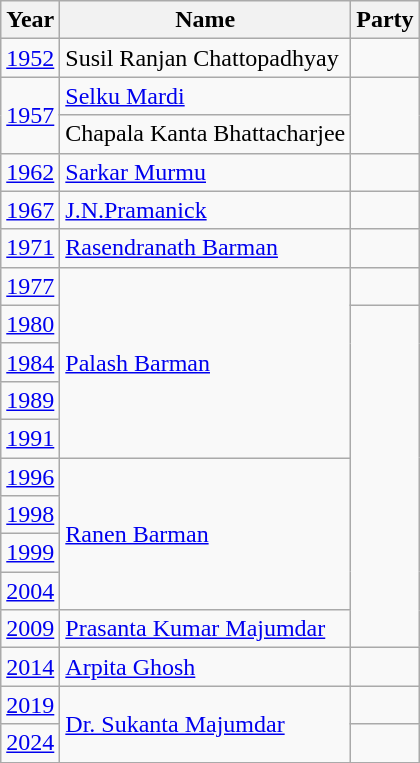<table class="wikitable">
<tr>
<th>Year</th>
<th>Name</th>
<th colspan="2">Party</th>
</tr>
<tr>
<td><a href='#'>1952</a></td>
<td>Susil Ranjan Chattopadhyay</td>
<td></td>
</tr>
<tr>
<td rowspan="2"><a href='#'>1957</a></td>
<td><a href='#'>Selku Mardi</a></td>
</tr>
<tr>
<td>Chapala Kanta Bhattacharjee</td>
</tr>
<tr>
<td><a href='#'>1962</a></td>
<td><a href='#'>Sarkar Murmu</a></td>
<td></td>
</tr>
<tr>
<td><a href='#'>1967</a></td>
<td><a href='#'>J.N.Pramanick</a></td>
<td></td>
</tr>
<tr>
<td><a href='#'>1971</a></td>
<td><a href='#'>Rasendranath Barman</a></td>
</tr>
<tr>
<td><a href='#'>1977</a></td>
<td rowspan="5"><a href='#'>Palash Barman</a></td>
<td></td>
</tr>
<tr>
<td><a href='#'>1980</a></td>
</tr>
<tr>
<td><a href='#'>1984</a></td>
</tr>
<tr>
<td><a href='#'>1989</a></td>
</tr>
<tr>
<td><a href='#'>1991</a></td>
</tr>
<tr>
<td><a href='#'>1996</a></td>
<td rowspan="4"><a href='#'>Ranen Barman</a></td>
</tr>
<tr>
<td><a href='#'>1998</a></td>
</tr>
<tr>
<td><a href='#'>1999</a></td>
</tr>
<tr>
<td><a href='#'>2004</a></td>
</tr>
<tr>
<td><a href='#'>2009</a></td>
<td><a href='#'>Prasanta Kumar Majumdar</a></td>
</tr>
<tr>
<td><a href='#'>2014</a></td>
<td><a href='#'>Arpita Ghosh</a></td>
<td></td>
</tr>
<tr>
<td><a href='#'>2019</a></td>
<td rowspan="2"><a href='#'>Dr. Sukanta Majumdar</a></td>
<td></td>
</tr>
<tr>
<td><a href='#'>2024</a></td>
</tr>
<tr>
</tr>
</table>
